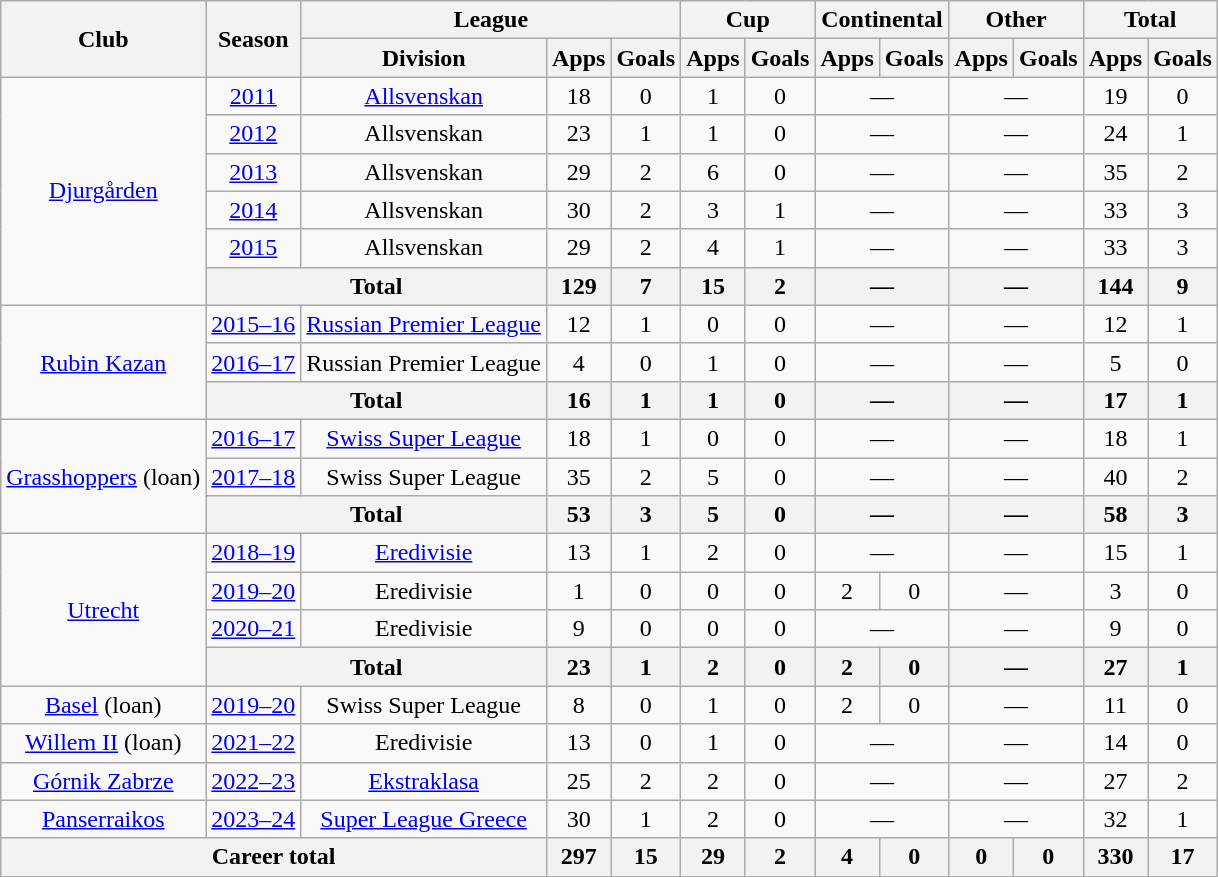<table class="wikitable" style="text-align: center">
<tr>
<th rowspan="2">Club</th>
<th rowspan="2">Season</th>
<th colspan="3">League</th>
<th colspan="2">Cup</th>
<th colspan="2">Continental</th>
<th colspan="2">Other</th>
<th colspan="2">Total</th>
</tr>
<tr>
<th>Division</th>
<th>Apps</th>
<th>Goals</th>
<th>Apps</th>
<th>Goals</th>
<th>Apps</th>
<th>Goals</th>
<th>Apps</th>
<th>Goals</th>
<th>Apps</th>
<th>Goals</th>
</tr>
<tr>
<td rowspan="6"><a href='#'>Djurgården</a></td>
<td><a href='#'>2011</a></td>
<td><a href='#'>Allsvenskan</a></td>
<td>18</td>
<td>0</td>
<td>1</td>
<td>0</td>
<td colspan="2">—</td>
<td colspan="2">—</td>
<td>19</td>
<td>0</td>
</tr>
<tr>
<td><a href='#'>2012</a></td>
<td>Allsvenskan</td>
<td>23</td>
<td>1</td>
<td>1</td>
<td>0</td>
<td colspan="2">—</td>
<td colspan="2">—</td>
<td>24</td>
<td>1</td>
</tr>
<tr>
<td><a href='#'>2013</a></td>
<td>Allsvenskan</td>
<td>29</td>
<td>2</td>
<td>6</td>
<td>0</td>
<td colspan="2">—</td>
<td colspan="2">—</td>
<td>35</td>
<td>2</td>
</tr>
<tr>
<td><a href='#'>2014</a></td>
<td>Allsvenskan</td>
<td>30</td>
<td>2</td>
<td>3</td>
<td>1</td>
<td colspan="2">—</td>
<td colspan="2">—</td>
<td>33</td>
<td>3</td>
</tr>
<tr>
<td><a href='#'>2015</a></td>
<td>Allsvenskan</td>
<td>29</td>
<td>2</td>
<td>4</td>
<td>1</td>
<td colspan="2">—</td>
<td colspan="2">—</td>
<td>33</td>
<td>3</td>
</tr>
<tr>
<th colspan="2">Total</th>
<th>129</th>
<th>7</th>
<th>15</th>
<th>2</th>
<th colspan="2">—</th>
<th colspan="2">—</th>
<th>144</th>
<th>9</th>
</tr>
<tr>
<td rowspan="3"><a href='#'>Rubin Kazan</a></td>
<td><a href='#'>2015–16</a></td>
<td><a href='#'>Russian Premier League</a></td>
<td>12</td>
<td>1</td>
<td>0</td>
<td>0</td>
<td colspan="2">—</td>
<td colspan="2">—</td>
<td>12</td>
<td>1</td>
</tr>
<tr>
<td><a href='#'>2016–17</a></td>
<td>Russian Premier League</td>
<td>4</td>
<td>0</td>
<td>1</td>
<td>0</td>
<td colspan="2">—</td>
<td colspan="2">—</td>
<td>5</td>
<td>0</td>
</tr>
<tr>
<th colspan="2">Total</th>
<th>16</th>
<th>1</th>
<th>1</th>
<th>0</th>
<th colspan="2">—</th>
<th colspan="2">—</th>
<th>17</th>
<th>1</th>
</tr>
<tr>
<td rowspan="3"><a href='#'>Grasshoppers</a> (loan)</td>
<td><a href='#'>2016–17</a></td>
<td><a href='#'>Swiss Super League</a></td>
<td>18</td>
<td>1</td>
<td>0</td>
<td>0</td>
<td colspan="2">—</td>
<td colspan="2">—</td>
<td>18</td>
<td>1</td>
</tr>
<tr>
<td><a href='#'>2017–18</a></td>
<td>Swiss Super League</td>
<td>35</td>
<td>2</td>
<td>5</td>
<td>0</td>
<td colspan="2">—</td>
<td colspan="2">—</td>
<td>40</td>
<td>2</td>
</tr>
<tr>
<th colspan="2">Total</th>
<th>53</th>
<th>3</th>
<th>5</th>
<th>0</th>
<th colspan="2">—</th>
<th colspan="2">—</th>
<th>58</th>
<th>3</th>
</tr>
<tr>
<td rowspan="4"><a href='#'>Utrecht</a></td>
<td><a href='#'>2018–19</a></td>
<td><a href='#'>Eredivisie</a></td>
<td>13</td>
<td>1</td>
<td>2</td>
<td>0</td>
<td colspan="2">—</td>
<td colspan="2">—</td>
<td>15</td>
<td>1</td>
</tr>
<tr>
<td><a href='#'>2019–20</a></td>
<td>Eredivisie</td>
<td>1</td>
<td>0</td>
<td>0</td>
<td>0</td>
<td>2</td>
<td>0</td>
<td colspan="2">—</td>
<td>3</td>
<td>0</td>
</tr>
<tr>
<td><a href='#'>2020–21</a></td>
<td>Eredivisie</td>
<td>9</td>
<td>0</td>
<td>0</td>
<td>0</td>
<td colspan="2">—</td>
<td colspan="2">—</td>
<td>9</td>
<td>0</td>
</tr>
<tr>
<th colspan="2">Total</th>
<th>23</th>
<th>1</th>
<th>2</th>
<th>0</th>
<th>2</th>
<th>0</th>
<th colspan="2">—</th>
<th>27</th>
<th>1</th>
</tr>
<tr>
<td><a href='#'>Basel</a> (loan)</td>
<td><a href='#'>2019–20</a></td>
<td>Swiss Super League</td>
<td>8</td>
<td>0</td>
<td>1</td>
<td>0</td>
<td>2</td>
<td>0</td>
<td colspan="2">—</td>
<td>11</td>
<td>0</td>
</tr>
<tr>
<td><a href='#'>Willem II</a> (loan)</td>
<td><a href='#'>2021–22</a></td>
<td>Eredivisie</td>
<td>13</td>
<td>0</td>
<td>1</td>
<td>0</td>
<td colspan="2">—</td>
<td colspan="2">—</td>
<td>14</td>
<td>0</td>
</tr>
<tr>
<td><a href='#'>Górnik Zabrze</a></td>
<td><a href='#'>2022–23</a></td>
<td><a href='#'>Ekstraklasa</a></td>
<td>25</td>
<td>2</td>
<td>2</td>
<td>0</td>
<td colspan="2">—</td>
<td colspan="2">—</td>
<td>27</td>
<td>2</td>
</tr>
<tr>
<td><a href='#'>Panserraikos</a></td>
<td><a href='#'>2023–24</a></td>
<td><a href='#'>Super League Greece</a></td>
<td>30</td>
<td>1</td>
<td>2</td>
<td>0</td>
<td colspan="2">—</td>
<td colspan="2">—</td>
<td>32</td>
<td>1</td>
</tr>
<tr>
<th colspan="3">Career total</th>
<th>297</th>
<th>15</th>
<th>29</th>
<th>2</th>
<th>4</th>
<th>0</th>
<th>0</th>
<th>0</th>
<th>330</th>
<th>17</th>
</tr>
</table>
